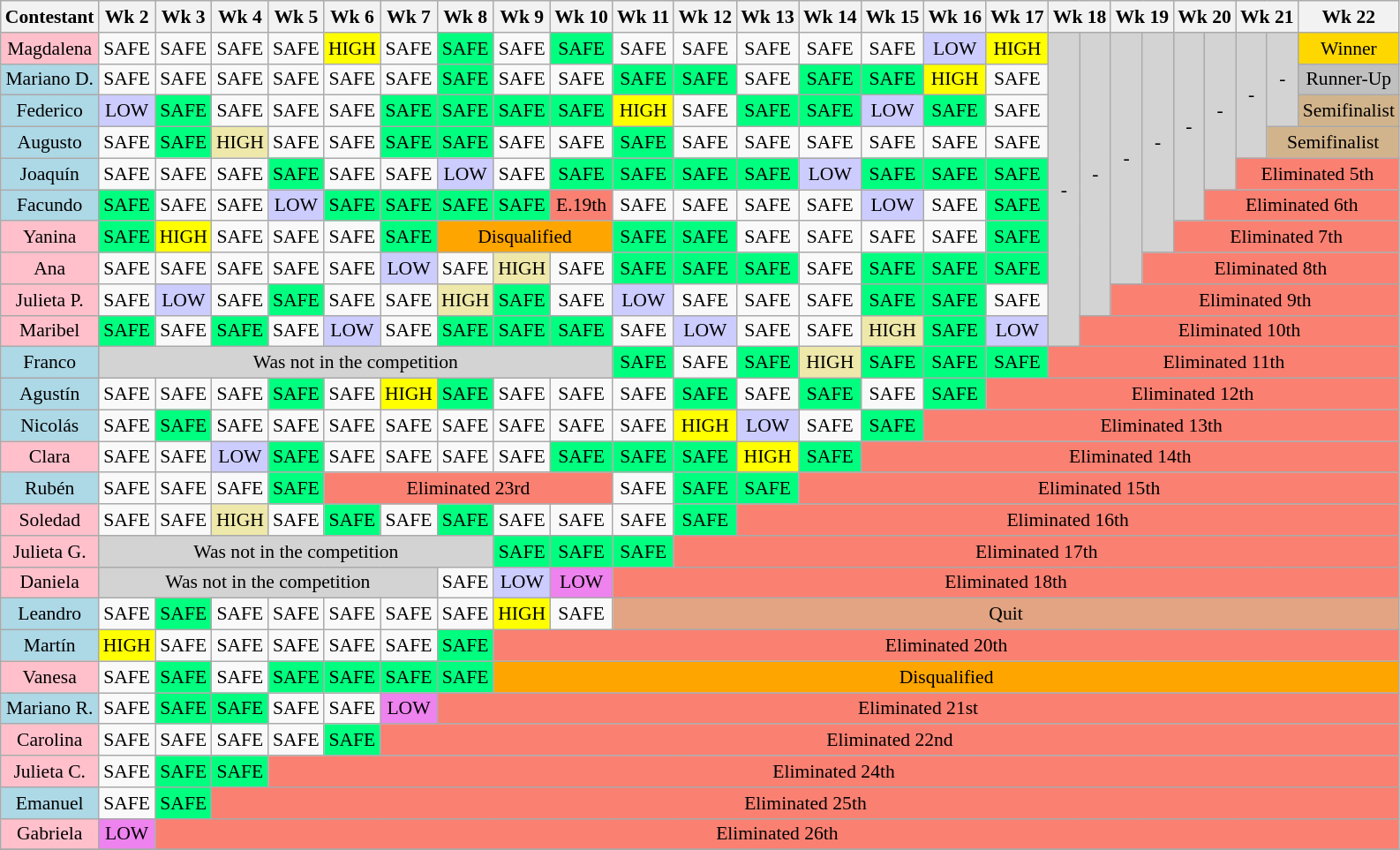<table class="wikitable" style="font-size:90%; text-align:center">
<tr>
<th>Contestant</th>
<th>Wk 2</th>
<th>Wk 3</th>
<th>Wk 4</th>
<th>Wk 5</th>
<th>Wk 6</th>
<th>Wk 7</th>
<th>Wk 8</th>
<th>Wk 9</th>
<th>Wk 10</th>
<th>Wk 11</th>
<th>Wk 12</th>
<th>Wk 13</th>
<th>Wk 14</th>
<th>Wk 15</th>
<th>Wk 16</th>
<th>Wk 17</th>
<th colspan="2">Wk 18</th>
<th colspan="2">Wk 19</th>
<th colspan="2">Wk 20</th>
<th colspan="2">Wk 21</th>
<th>Wk 22</th>
</tr>
<tr>
<td bgcolor="pink">Magdalena</td>
<td>SAFE</td>
<td>SAFE</td>
<td>SAFE</td>
<td>SAFE</td>
<td bgcolor="yellow">HIGH</td>
<td>SAFE</td>
<td bgcolor="springgreen">SAFE</td>
<td>SAFE</td>
<td bgcolor="springgreen">SAFE</td>
<td>SAFE</td>
<td>SAFE</td>
<td>SAFE</td>
<td>SAFE</td>
<td>SAFE</td>
<td bgcolor="#CCCCFF">LOW</td>
<td bgcolor="yellow">HIGH</td>
<td rowspan=10 bgcolor=lightgray>-</td>
<td rowspan=9 bgcolor=lightgray>-</td>
<td rowspan=8 bgcolor=lightgray>-</td>
<td rowspan=7 bgcolor=lightgray>-</td>
<td rowspan=6 bgcolor=lightgray>-</td>
<td rowspan=5 bgcolor=lightgray>-</td>
<td rowspan=4 bgcolor=lightgray>-</td>
<td rowspan=3 bgcolor=lightgray>-</td>
<td bgcolor=gold>Winner</td>
</tr>
<tr>
<td bgcolor="lightblue">Mariano D.</td>
<td>SAFE</td>
<td>SAFE</td>
<td>SAFE</td>
<td>SAFE</td>
<td>SAFE</td>
<td>SAFE</td>
<td bgcolor="springgreen">SAFE</td>
<td>SAFE</td>
<td>SAFE</td>
<td bgcolor="springgreen">SAFE</td>
<td bgcolor="springgreen">SAFE</td>
<td>SAFE</td>
<td bgcolor="springgreen">SAFE</td>
<td bgcolor="springgreen">SAFE</td>
<td bgcolor="yellow">HIGH</td>
<td>SAFE</td>
<td bgcolor=silver>Runner-Up</td>
</tr>
<tr>
<td bgcolor="lightblue">Federico</td>
<td bgcolor="#CCCCFF">LOW</td>
<td bgcolor="springgreen">SAFE</td>
<td>SAFE</td>
<td>SAFE</td>
<td>SAFE</td>
<td bgcolor="springgreen">SAFE</td>
<td bgcolor="springgreen">SAFE</td>
<td bgcolor="springgreen">SAFE</td>
<td bgcolor="springgreen">SAFE</td>
<td bgcolor="yellow">HIGH</td>
<td>SAFE</td>
<td bgcolor="springgreen">SAFE</td>
<td bgcolor="springgreen">SAFE</td>
<td bgcolor="#CCCCFF">LOW</td>
<td bgcolor="springgreen">SAFE</td>
<td>SAFE</td>
<td bgcolor=tan>Semifinalist</td>
</tr>
<tr>
<td bgcolor="lightblue">Augusto</td>
<td>SAFE</td>
<td bgcolor="springgreen">SAFE</td>
<td bgcolor="palegoldenrod">HIGH</td>
<td>SAFE</td>
<td>SAFE</td>
<td bgcolor="springgreen">SAFE</td>
<td bgcolor="springgreen">SAFE</td>
<td>SAFE</td>
<td>SAFE</td>
<td bgcolor="springgreen">SAFE</td>
<td>SAFE</td>
<td>SAFE</td>
<td>SAFE</td>
<td>SAFE</td>
<td>SAFE</td>
<td>SAFE</td>
<td bgcolor=tan colspan=2>Semifinalist</td>
</tr>
<tr>
<td bgcolor="lightblue">Joaquín</td>
<td>SAFE</td>
<td>SAFE</td>
<td>SAFE</td>
<td bgcolor="springgreen">SAFE</td>
<td>SAFE</td>
<td>SAFE</td>
<td bgcolor="#CCCCFF">LOW</td>
<td>SAFE</td>
<td bgcolor="springgreen">SAFE</td>
<td bgcolor="springgreen">SAFE</td>
<td bgcolor="springgreen">SAFE</td>
<td bgcolor="springgreen">SAFE</td>
<td bgcolor="#CCCCFF">LOW</td>
<td bgcolor="springgreen">SAFE</td>
<td bgcolor="springgreen">SAFE</td>
<td bgcolor="springgreen">SAFE</td>
<td bgcolor=FA8072 colspan=3>Eliminated 5th</td>
</tr>
<tr>
<td bgcolor="lightblue">Facundo</td>
<td bgcolor="springgreen">SAFE</td>
<td>SAFE</td>
<td>SAFE</td>
<td bgcolor="#CCCCFF">LOW</td>
<td bgcolor="springgreen">SAFE</td>
<td bgcolor="springgreen">SAFE</td>
<td bgcolor="springgreen">SAFE</td>
<td bgcolor="springgreen">SAFE</td>
<td bgcolor=FA8072>E.19th</td>
<td>SAFE</td>
<td>SAFE</td>
<td>SAFE</td>
<td>SAFE</td>
<td bgcolor="#CCCCFF">LOW</td>
<td>SAFE</td>
<td bgcolor="springgreen">SAFE</td>
<td bgcolor=FA8072 colspan=4>Eliminated 6th</td>
</tr>
<tr>
<td bgcolor="pink">Yanina</td>
<td bgcolor="springgreen">SAFE</td>
<td bgcolor="yellow">HIGH</td>
<td>SAFE</td>
<td>SAFE</td>
<td>SAFE</td>
<td bgcolor="springgreen">SAFE</td>
<td bgcolor=orange colspan=3>Disqualified</td>
<td bgcolor="springgreen">SAFE</td>
<td bgcolor="springgreen">SAFE</td>
<td>SAFE</td>
<td>SAFE</td>
<td>SAFE</td>
<td>SAFE</td>
<td bgcolor="springgreen">SAFE</td>
<td bgcolor=FA8072 colspan=5>Eliminated 7th</td>
</tr>
<tr>
<td bgcolor="pink">Ana</td>
<td>SAFE</td>
<td>SAFE</td>
<td>SAFE</td>
<td>SAFE</td>
<td>SAFE</td>
<td bgcolor="#CCCCFF">LOW</td>
<td>SAFE</td>
<td bgcolor="palegoldenrod">HIGH</td>
<td>SAFE</td>
<td bgcolor="springgreen">SAFE</td>
<td bgcolor="springgreen">SAFE</td>
<td bgcolor="springgreen">SAFE</td>
<td>SAFE</td>
<td bgcolor="springgreen">SAFE</td>
<td bgcolor="springgreen">SAFE</td>
<td bgcolor="springgreen">SAFE</td>
<td bgcolor=FA8072 colspan=6>Eliminated 8th</td>
</tr>
<tr>
<td bgcolor="pink">Julieta P.</td>
<td>SAFE</td>
<td bgcolor="#CCCCFF">LOW</td>
<td>SAFE</td>
<td bgcolor="springgreen">SAFE</td>
<td>SAFE</td>
<td>SAFE</td>
<td bgcolor="palegoldenrod">HIGH</td>
<td bgcolor="springgreen">SAFE</td>
<td>SAFE</td>
<td bgcolor="#CCCCFF">LOW</td>
<td>SAFE</td>
<td>SAFE</td>
<td>SAFE</td>
<td bgcolor="springgreen">SAFE</td>
<td bgcolor="springgreen">SAFE</td>
<td>SAFE</td>
<td bgcolor=FA8072 colspan=7>Eliminated 9th</td>
</tr>
<tr>
<td bgcolor="pink">Maribel</td>
<td bgcolor="springgreen">SAFE</td>
<td>SAFE</td>
<td bgcolor="springgreen">SAFE</td>
<td>SAFE</td>
<td bgcolor="#CCCCFF">LOW</td>
<td>SAFE</td>
<td bgcolor="springgreen">SAFE</td>
<td bgcolor="springgreen">SAFE</td>
<td bgcolor="springgreen">SAFE</td>
<td>SAFE</td>
<td bgcolor="#CCCCFF">LOW</td>
<td>SAFE</td>
<td>SAFE</td>
<td bgcolor="palegoldenrod">HIGH</td>
<td bgcolor="springgreen">SAFE</td>
<td bgcolor="#CCCCFF">LOW</td>
<td bgcolor=FA8072 colspan=8>Eliminated 10th</td>
</tr>
<tr>
<td bgcolor="lightblue">Franco</td>
<td bgcolor=lightgray colspan=9>Was not in the competition</td>
<td bgcolor="springgreen">SAFE</td>
<td>SAFE</td>
<td bgcolor="springgreen">SAFE</td>
<td bgcolor="palegoldenrod">HIGH</td>
<td bgcolor="springgreen">SAFE</td>
<td bgcolor="springgreen">SAFE</td>
<td bgcolor="springgreen">SAFE</td>
<td bgcolor=FA8072 colspan=9>Eliminated 11th</td>
</tr>
<tr>
<td bgcolor="lightblue">Agustín</td>
<td>SAFE</td>
<td>SAFE</td>
<td>SAFE</td>
<td bgcolor="springgreen">SAFE</td>
<td>SAFE</td>
<td bgcolor="yellow">HIGH</td>
<td bgcolor="springgreen">SAFE</td>
<td>SAFE</td>
<td>SAFE</td>
<td>SAFE</td>
<td bgcolor="springgreen">SAFE</td>
<td>SAFE</td>
<td bgcolor="springgreen">SAFE</td>
<td>SAFE</td>
<td bgcolor="springgreen">SAFE</td>
<td bgcolor=FA8072 colspan=10>Eliminated 12th</td>
</tr>
<tr>
<td bgcolor="lightblue">Nicolás</td>
<td>SAFE</td>
<td bgcolor="springgreen">SAFE</td>
<td>SAFE</td>
<td>SAFE</td>
<td>SAFE</td>
<td>SAFE</td>
<td>SAFE</td>
<td>SAFE</td>
<td>SAFE</td>
<td>SAFE</td>
<td bgcolor="yellow">HIGH</td>
<td bgcolor="#CCCCFF">LOW</td>
<td>SAFE</td>
<td bgcolor="springgreen">SAFE</td>
<td bgcolor=FA8072 colspan=11>Eliminated 13th</td>
</tr>
<tr>
<td bgcolor="pink">Clara</td>
<td>SAFE</td>
<td>SAFE</td>
<td bgcolor="#CCCCFF">LOW</td>
<td bgcolor="springgreen">SAFE</td>
<td>SAFE</td>
<td>SAFE</td>
<td>SAFE</td>
<td>SAFE</td>
<td bgcolor="springgreen">SAFE</td>
<td bgcolor="springgreen">SAFE</td>
<td bgcolor="springgreen">SAFE</td>
<td bgcolor="yellow">HIGH</td>
<td bgcolor="springgreen">SAFE</td>
<td bgcolor=FA8072 colspan=12>Eliminated 14th</td>
</tr>
<tr>
<td bgcolor="lightblue">Rubén</td>
<td>SAFE</td>
<td>SAFE</td>
<td>SAFE</td>
<td bgcolor="springgreen">SAFE</td>
<td bgcolor=FA8072 colspan=5>Eliminated 23rd</td>
<td>SAFE</td>
<td bgcolor="springgreen">SAFE</td>
<td bgcolor="springgreen">SAFE</td>
<td bgcolor=FA8072 colspan=13>Eliminated 15th</td>
</tr>
<tr>
<td bgcolor="pink">Soledad</td>
<td>SAFE</td>
<td>SAFE</td>
<td bgcolor="palegoldenrod">HIGH</td>
<td>SAFE</td>
<td bgcolor="springgreen">SAFE</td>
<td>SAFE</td>
<td bgcolor="springgreen">SAFE</td>
<td>SAFE</td>
<td>SAFE</td>
<td>SAFE</td>
<td bgcolor="springgreen">SAFE</td>
<td bgcolor=FA8072 colspan=14>Eliminated 16th</td>
</tr>
<tr>
<td bgcolor="pink">Julieta G.</td>
<td bgcolor=lightgray colspan=7>Was not in the competition</td>
<td bgcolor="springgreen">SAFE</td>
<td bgcolor="springgreen">SAFE</td>
<td bgcolor="springgreen">SAFE</td>
<td bgcolor=FA8072 colspan=15>Eliminated 17th</td>
</tr>
<tr>
<td bgcolor="pink">Daniela</td>
<td bgcolor=lightgray colspan=6>Was not in the competition</td>
<td>SAFE</td>
<td bgcolor="#CCCCFF">LOW</td>
<td bgcolor="violet">LOW</td>
<td bgcolor=FA8072 colspan=16>Eliminated 18th</td>
</tr>
<tr>
<td bgcolor="lightblue">Leandro</td>
<td>SAFE</td>
<td bgcolor="springgreen">SAFE</td>
<td>SAFE</td>
<td>SAFE</td>
<td>SAFE</td>
<td>SAFE</td>
<td>SAFE</td>
<td bgcolor="yellow">HIGH</td>
<td>SAFE</td>
<td bgcolor=#E2A482 colspan=16>Quit</td>
</tr>
<tr>
<td bgcolor="lightblue">Martín</td>
<td bgcolor="yellow">HIGH</td>
<td>SAFE</td>
<td>SAFE</td>
<td>SAFE</td>
<td>SAFE</td>
<td>SAFE</td>
<td bgcolor="springgreen">SAFE</td>
<td bgcolor=FA8072 colspan=18>Eliminated 20th</td>
</tr>
<tr>
<td bgcolor="pink">Vanesa</td>
<td>SAFE</td>
<td bgcolor="springgreen">SAFE</td>
<td>SAFE</td>
<td bgcolor="springgreen">SAFE</td>
<td bgcolor="springgreen">SAFE</td>
<td bgcolor="springgreen">SAFE</td>
<td bgcolor="springgreen">SAFE</td>
<td bgcolor=orange colspan=18>Disqualified</td>
</tr>
<tr>
<td bgcolor="lightblue">Mariano R.</td>
<td>SAFE</td>
<td bgcolor="springgreen">SAFE</td>
<td bgcolor="springgreen">SAFE</td>
<td>SAFE</td>
<td>SAFE</td>
<td bgcolor="violet">LOW</td>
<td bgcolor=FA8072 colspan=19>Eliminated 21st</td>
</tr>
<tr>
<td bgcolor="pink">Carolina</td>
<td>SAFE</td>
<td>SAFE</td>
<td>SAFE</td>
<td>SAFE</td>
<td bgcolor="springgreen">SAFE</td>
<td bgcolor=FA8072 colspan=20>Eliminated 22nd</td>
</tr>
<tr>
<td bgcolor="pink">Julieta C.</td>
<td>SAFE</td>
<td bgcolor="springgreen">SAFE</td>
<td bgcolor="springgreen">SAFE</td>
<td bgcolor=FA8072 colspan=22>Eliminated 24th</td>
</tr>
<tr>
<td bgcolor="lightblue">Emanuel</td>
<td>SAFE</td>
<td bgcolor="springgreen">SAFE</td>
<td bgcolor=FA8072 colspan=23>Eliminated 25th</td>
</tr>
<tr>
<td bgcolor="pink">Gabriela</td>
<td bgcolor="violet">LOW</td>
<td bgcolor=FA8072 colspan=24>Eliminated 26th</td>
</tr>
<tr>
</tr>
</table>
